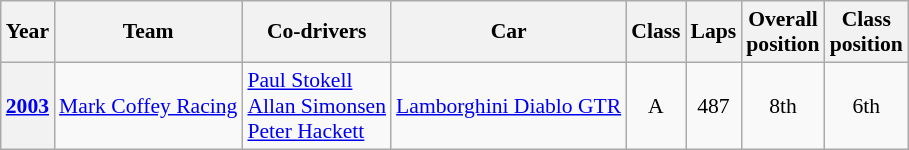<table class="wikitable" style="text-align:center; font-size:90%">
<tr>
<th>Year</th>
<th>Team</th>
<th>Co-drivers</th>
<th>Car</th>
<th>Class</th>
<th>Laps</th>
<th>Overall<br>position</th>
<th>Class<br>position</th>
</tr>
<tr>
<th><a href='#'>2003</a></th>
<td align="left"> <a href='#'>Mark Coffey Racing</a></td>
<td align="left"> <a href='#'>Paul Stokell</a><br> <a href='#'>Allan Simonsen</a><br> <a href='#'>Peter Hackett</a></td>
<td align="left"><a href='#'>Lamborghini Diablo GTR</a></td>
<td>A</td>
<td>487</td>
<td>8th</td>
<td>6th</td>
</tr>
</table>
